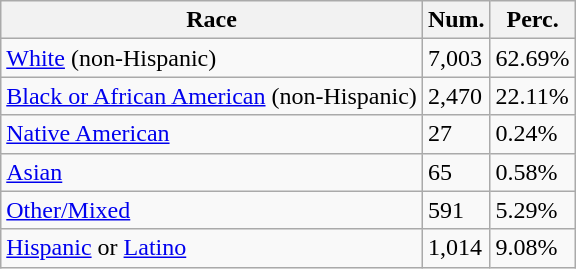<table class="wikitable">
<tr>
<th>Race</th>
<th>Num.</th>
<th>Perc.</th>
</tr>
<tr>
<td><a href='#'>White</a> (non-Hispanic)</td>
<td>7,003</td>
<td>62.69%</td>
</tr>
<tr>
<td><a href='#'>Black or African American</a> (non-Hispanic)</td>
<td>2,470</td>
<td>22.11%</td>
</tr>
<tr>
<td><a href='#'>Native American</a></td>
<td>27</td>
<td>0.24%</td>
</tr>
<tr>
<td><a href='#'>Asian</a></td>
<td>65</td>
<td>0.58%</td>
</tr>
<tr>
<td><a href='#'>Other/Mixed</a></td>
<td>591</td>
<td>5.29%</td>
</tr>
<tr>
<td><a href='#'>Hispanic</a> or <a href='#'>Latino</a></td>
<td>1,014</td>
<td>9.08%</td>
</tr>
</table>
